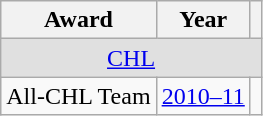<table class="wikitable">
<tr>
<th>Award</th>
<th>Year</th>
<th></th>
</tr>
<tr ALIGN="center" bgcolor="#e0e0e0">
<td colspan="3"><a href='#'>CHL</a></td>
</tr>
<tr>
<td>All-CHL Team</td>
<td><a href='#'>2010–11</a></td>
<td></td>
</tr>
</table>
